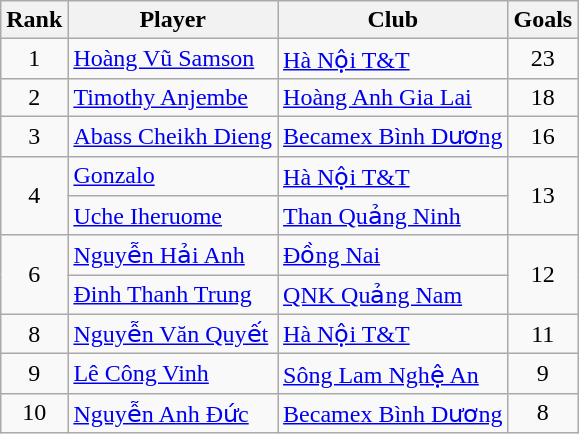<table class="wikitable" style="text-align:center">
<tr>
<th>Rank</th>
<th>Player</th>
<th>Club</th>
<th>Goals</th>
</tr>
<tr>
<td>1</td>
<td align="left"> <a href='#'>Hoàng Vũ Samson</a></td>
<td align="left"><a href='#'>Hà Nội T&T</a></td>
<td>23</td>
</tr>
<tr>
<td>2</td>
<td align="left"> <a href='#'>Timothy Anjembe</a></td>
<td align="left"><a href='#'>Hoàng Anh Gia Lai</a></td>
<td>18</td>
</tr>
<tr>
<td>3</td>
<td align="left"> <a href='#'>Abass Cheikh Dieng</a></td>
<td align="left"><a href='#'>Becamex Bình Dương</a></td>
<td>16</td>
</tr>
<tr>
<td rowspan=2>4</td>
<td align="left"> <a href='#'>Gonzalo</a></td>
<td align="left"><a href='#'>Hà Nội T&T</a></td>
<td rowspan=2>13</td>
</tr>
<tr>
<td align="left"> <a href='#'>Uche Iheruome</a></td>
<td align="left"><a href='#'>Than Quảng Ninh</a></td>
</tr>
<tr>
<td rowspan=2>6</td>
<td align="left"> <a href='#'>Nguyễn Hải Anh</a></td>
<td align="left"><a href='#'>Đồng Nai</a></td>
<td rowspan=2>12</td>
</tr>
<tr>
<td align="left"> <a href='#'>Đinh Thanh Trung</a></td>
<td align="left"><a href='#'>QNK Quảng Nam</a></td>
</tr>
<tr>
<td>8</td>
<td align="left"> <a href='#'>Nguyễn Văn Quyết</a></td>
<td align="left"><a href='#'>Hà Nội T&T</a></td>
<td>11</td>
</tr>
<tr>
<td>9</td>
<td align="left"> <a href='#'>Lê Công Vinh</a></td>
<td align="left"><a href='#'>Sông Lam Nghệ An</a></td>
<td>9</td>
</tr>
<tr>
<td>10</td>
<td align="left"> <a href='#'>Nguyễn Anh Đức</a></td>
<td align="left"><a href='#'>Becamex Bình Dương</a></td>
<td>8</td>
</tr>
</table>
